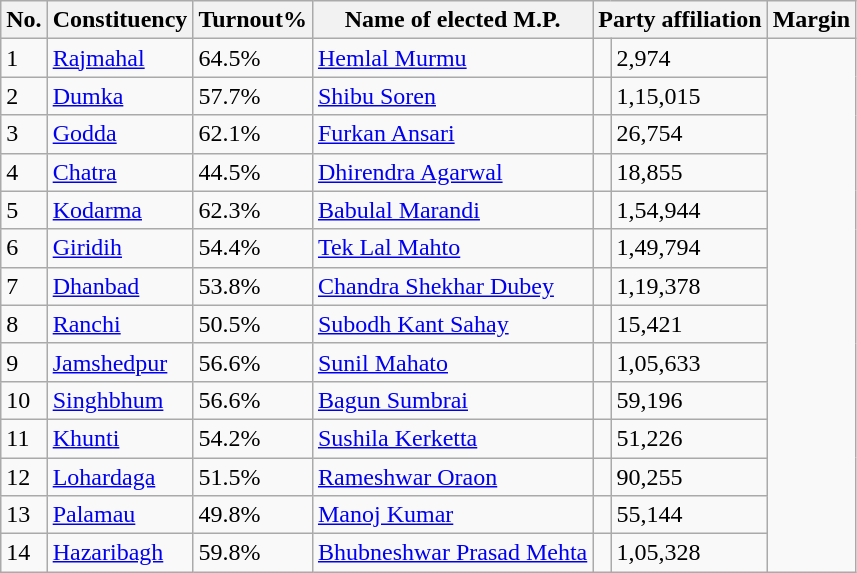<table class="sortable wikitable">
<tr>
<th>No.</th>
<th>Constituency</th>
<th>Turnout%</th>
<th>Name of elected M.P.</th>
<th colspan=2>Party affiliation</th>
<th>Margin</th>
</tr>
<tr>
<td>1</td>
<td><a href='#'>Rajmahal</a></td>
<td>64.5%</td>
<td><a href='#'>Hemlal Murmu</a></td>
<td></td>
<td>2,974</td>
</tr>
<tr>
<td>2</td>
<td><a href='#'>Dumka</a></td>
<td>57.7%</td>
<td><a href='#'>Shibu Soren</a></td>
<td></td>
<td>1,15,015</td>
</tr>
<tr>
<td>3</td>
<td><a href='#'>Godda</a></td>
<td>62.1%</td>
<td><a href='#'>Furkan Ansari</a></td>
<td></td>
<td>26,754</td>
</tr>
<tr>
<td>4</td>
<td><a href='#'>Chatra</a></td>
<td>44.5%</td>
<td><a href='#'>Dhirendra Agarwal</a></td>
<td></td>
<td>18,855</td>
</tr>
<tr>
<td>5</td>
<td><a href='#'>Kodarma</a></td>
<td>62.3%</td>
<td><a href='#'>Babulal Marandi</a></td>
<td></td>
<td>1,54,944</td>
</tr>
<tr>
<td>6</td>
<td><a href='#'>Giridih</a></td>
<td>54.4%</td>
<td><a href='#'>Tek Lal Mahto</a></td>
<td></td>
<td>1,49,794</td>
</tr>
<tr>
<td>7</td>
<td><a href='#'>Dhanbad</a></td>
<td>53.8%</td>
<td><a href='#'>Chandra Shekhar Dubey</a></td>
<td></td>
<td>1,19,378</td>
</tr>
<tr>
<td>8</td>
<td><a href='#'>Ranchi</a></td>
<td>50.5%</td>
<td><a href='#'>Subodh Kant Sahay</a></td>
<td></td>
<td>15,421</td>
</tr>
<tr>
<td>9</td>
<td><a href='#'>Jamshedpur</a></td>
<td>56.6%</td>
<td><a href='#'>Sunil Mahato</a></td>
<td></td>
<td>1,05,633</td>
</tr>
<tr>
<td>10</td>
<td><a href='#'>Singhbhum</a></td>
<td>56.6%</td>
<td><a href='#'>Bagun Sumbrai</a></td>
<td></td>
<td>59,196</td>
</tr>
<tr>
<td>11</td>
<td><a href='#'>Khunti</a></td>
<td>54.2%</td>
<td><a href='#'>Sushila Kerketta</a></td>
<td></td>
<td>51,226</td>
</tr>
<tr>
<td>12</td>
<td><a href='#'>Lohardaga</a></td>
<td>51.5%</td>
<td><a href='#'>Rameshwar Oraon</a></td>
<td></td>
<td>90,255</td>
</tr>
<tr>
<td>13</td>
<td><a href='#'>Palamau</a></td>
<td>49.8%</td>
<td><a href='#'>Manoj Kumar</a></td>
<td></td>
<td>55,144</td>
</tr>
<tr>
<td>14</td>
<td><a href='#'>Hazaribagh</a></td>
<td>59.8%</td>
<td><a href='#'>Bhubneshwar Prasad Mehta</a></td>
<td></td>
<td>1,05,328</td>
</tr>
</table>
